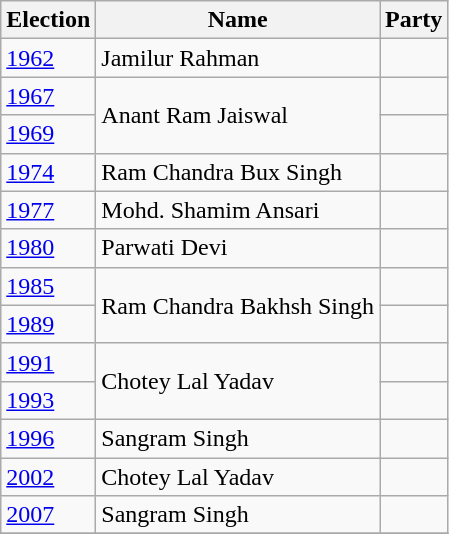<table class="wikitable sortable">
<tr>
<th>Election</th>
<th>Name</th>
<th colspan=2>Party</th>
</tr>
<tr>
<td><a href='#'>1962</a></td>
<td>Jamilur Rahman</td>
<td></td>
</tr>
<tr>
<td><a href='#'>1967</a></td>
<td rowspan=2>Anant Ram Jaiswal</td>
<td></td>
</tr>
<tr>
<td><a href='#'>1969</a></td>
</tr>
<tr>
<td><a href='#'>1974</a></td>
<td>Ram Chandra Bux Singh</td>
<td></td>
</tr>
<tr>
<td><a href='#'>1977</a></td>
<td>Mohd. Shamim Ansari</td>
<td></td>
</tr>
<tr>
<td><a href='#'>1980</a></td>
<td>Parwati Devi</td>
<td></td>
</tr>
<tr>
<td><a href='#'>1985</a></td>
<td rowspan=2>Ram Chandra Bakhsh Singh</td>
<td></td>
</tr>
<tr>
<td><a href='#'>1989</a></td>
</tr>
<tr>
<td><a href='#'>1991</a></td>
<td rowspan=2>Chotey Lal Yadav</td>
<td></td>
</tr>
<tr>
<td><a href='#'>1993</a></td>
<td></td>
</tr>
<tr>
<td><a href='#'>1996</a></td>
<td>Sangram Singh</td>
<td></td>
</tr>
<tr>
<td><a href='#'>2002</a></td>
<td>Chotey Lal Yadav</td>
<td></td>
</tr>
<tr>
<td><a href='#'>2007</a></td>
<td>Sangram Singh</td>
<td></td>
</tr>
<tr>
</tr>
</table>
